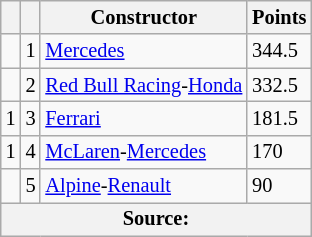<table class="wikitable" style="font-size: 85%;">
<tr>
<th scope="col"></th>
<th scope="col"></th>
<th scope="col">Constructor</th>
<th scope="col">Points</th>
</tr>
<tr>
<td align="left"></td>
<td align="center">1</td>
<td> <a href='#'>Mercedes</a></td>
<td align="left">344.5</td>
</tr>
<tr>
<td align="left"></td>
<td align="center">2</td>
<td> <a href='#'>Red Bull Racing</a>-<a href='#'>Honda</a></td>
<td align="left">332.5</td>
</tr>
<tr>
<td align="left"> 1</td>
<td align="center">3</td>
<td> <a href='#'>Ferrari</a></td>
<td align="left">181.5</td>
</tr>
<tr>
<td align="left"> 1</td>
<td align="center">4</td>
<td> <a href='#'>McLaren</a>-<a href='#'>Mercedes</a></td>
<td align="left">170</td>
</tr>
<tr>
<td align="left"></td>
<td align="center">5</td>
<td> <a href='#'>Alpine</a>-<a href='#'>Renault</a></td>
<td align="left">90</td>
</tr>
<tr>
<th colspan=4>Source:</th>
</tr>
</table>
